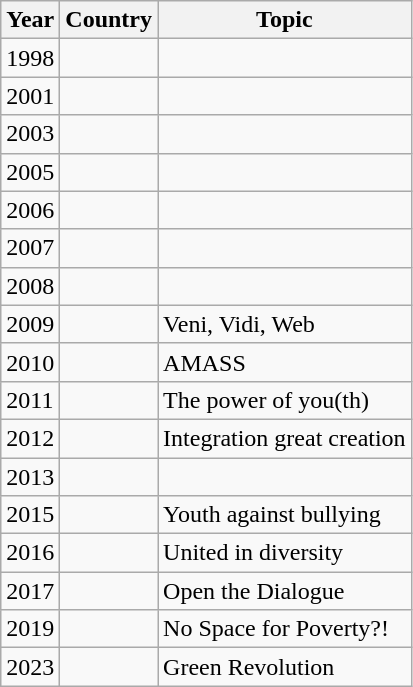<table class="wikitable sortable">
<tr>
<th>Year</th>
<th>Country</th>
<th>Topic</th>
</tr>
<tr>
<td>1998</td>
<td></td>
<td></td>
</tr>
<tr>
<td>2001</td>
<td></td>
<td></td>
</tr>
<tr>
<td>2003</td>
<td></td>
<td></td>
</tr>
<tr>
<td>2005</td>
<td></td>
<td></td>
</tr>
<tr>
<td>2006</td>
<td></td>
<td></td>
</tr>
<tr>
<td>2007</td>
<td></td>
<td></td>
</tr>
<tr>
<td>2008</td>
<td></td>
<td></td>
</tr>
<tr>
<td>2009</td>
<td></td>
<td>Veni, Vidi, Web</td>
</tr>
<tr>
<td>2010</td>
<td></td>
<td>AMASS</td>
</tr>
<tr>
<td>2011</td>
<td></td>
<td>The power of you(th)</td>
</tr>
<tr>
<td>2012</td>
<td></td>
<td>Integration great creation</td>
</tr>
<tr>
<td>2013</td>
<td></td>
<td></td>
</tr>
<tr>
<td>2015</td>
<td></td>
<td>Youth against bullying</td>
</tr>
<tr>
<td>2016</td>
<td></td>
<td>United in diversity</td>
</tr>
<tr>
<td>2017</td>
<td></td>
<td>Open the Dialogue</td>
</tr>
<tr>
<td>2019</td>
<td></td>
<td>No Space for Poverty?!</td>
</tr>
<tr>
<td>2023</td>
<td></td>
<td>Green Revolution</td>
</tr>
</table>
